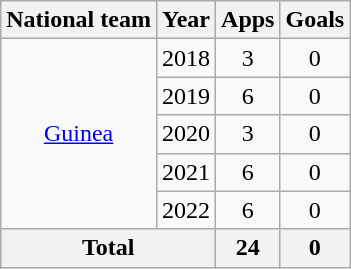<table class="wikitable" style="text-align:center">
<tr>
<th>National team</th>
<th>Year</th>
<th>Apps</th>
<th>Goals</th>
</tr>
<tr>
<td rowspan="5"><a href='#'>Guinea</a></td>
<td>2018</td>
<td>3</td>
<td>0</td>
</tr>
<tr>
<td>2019</td>
<td>6</td>
<td>0</td>
</tr>
<tr>
<td>2020</td>
<td>3</td>
<td>0</td>
</tr>
<tr>
<td>2021</td>
<td>6</td>
<td>0</td>
</tr>
<tr>
<td>2022</td>
<td>6</td>
<td>0</td>
</tr>
<tr>
<th colspan="2">Total</th>
<th>24</th>
<th>0</th>
</tr>
</table>
